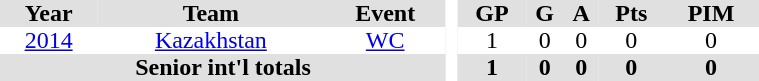<table BORDER="0" CELLPADDING="0" CELLSPACING="0" width="40%">
<tr ALIGN="center" bgcolor="#e0e0e0">
<th>Year</th>
<th>Team</th>
<th>Event</th>
<th ALIGN="center" rowspan="99" bgcolor="#ffffff"> </th>
<th>GP</th>
<th>G</th>
<th>A</th>
<th>Pts</th>
<th>PIM</th>
</tr>
<tr ALIGN="center">
<td><a href='#'>2014</a></td>
<td><a href='#'>Kazakhstan</a></td>
<td><a href='#'>WC</a></td>
<td>1</td>
<td>0</td>
<td>0</td>
<td>0</td>
<td>0</td>
</tr>
<tr style="text-align:center; background:#e0e0e0;">
<th colspan=3>Senior int'l totals</th>
<th>1</th>
<th>0</th>
<th>0</th>
<th>0</th>
<th>0</th>
</tr>
</table>
